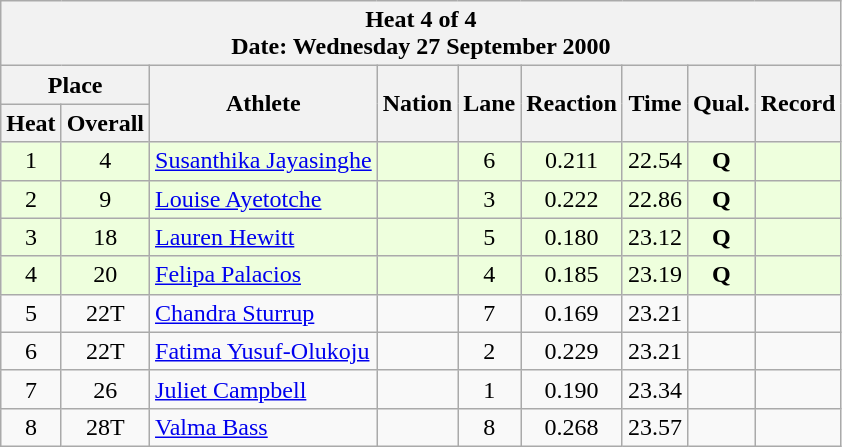<table class="wikitable sortable">
<tr>
<th colspan=9>Heat 4 of 4 <br> Date: Wednesday 27 September 2000 <br></th>
</tr>
<tr>
<th colspan=2>Place</th>
<th rowspan=2>Athlete</th>
<th rowspan=2>Nation</th>
<th rowspan=2>Lane</th>
<th rowspan=2>Reaction</th>
<th rowspan=2>Time</th>
<th rowspan=2>Qual.</th>
<th rowspan=2>Record</th>
</tr>
<tr>
<th>Heat</th>
<th>Overall</th>
</tr>
<tr bgcolor = "eeffdd">
<td align="center">1</td>
<td align="center">4</td>
<td align="left"><a href='#'>Susanthika Jayasinghe</a></td>
<td align="left"></td>
<td align="center">6</td>
<td align="center">0.211</td>
<td align="center">22.54</td>
<td align="center"><strong>Q</strong></td>
<td align="center"></td>
</tr>
<tr bgcolor = "eeffdd">
<td align="center">2</td>
<td align="center">9</td>
<td align="left"><a href='#'>Louise Ayetotche</a></td>
<td align="left"></td>
<td align="center">3</td>
<td align="center">0.222</td>
<td align="center">22.86</td>
<td align="center"><strong>Q </strong></td>
<td align="center"></td>
</tr>
<tr bgcolor = "eeffdd">
<td align="center">3</td>
<td align="center">18</td>
<td align="left"><a href='#'>Lauren Hewitt</a></td>
<td align="left"></td>
<td align="center">5</td>
<td align="center">0.180</td>
<td align="center">23.12</td>
<td align="center"><strong>Q</strong></td>
<td align="center"></td>
</tr>
<tr bgcolor = "eeffdd">
<td align="center">4</td>
<td align="center">20</td>
<td align="left"><a href='#'>Felipa Palacios</a></td>
<td align="left"></td>
<td align="center">4</td>
<td align="center">0.185</td>
<td align="center">23.19</td>
<td align="center"><strong>Q</strong></td>
<td align="center"></td>
</tr>
<tr>
<td align="center">5</td>
<td align="center">22T</td>
<td align="left"><a href='#'>Chandra Sturrup</a></td>
<td align="left"></td>
<td align="center">7</td>
<td align="center">0.169</td>
<td align="center">23.21</td>
<td align="center"></td>
<td align="center"></td>
</tr>
<tr>
<td align="center">6</td>
<td align="center">22T</td>
<td align="left"><a href='#'>Fatima Yusuf-Olukoju</a></td>
<td align="left"></td>
<td align="center">2</td>
<td align="center">0.229</td>
<td align="center">23.21</td>
<td align="center"></td>
<td align="center"></td>
</tr>
<tr>
<td align="center">7</td>
<td align="center">26</td>
<td align="left"><a href='#'>Juliet Campbell</a></td>
<td align="left"></td>
<td align="center">1</td>
<td align="center">0.190</td>
<td align="center">23.34</td>
<td align="center"></td>
<td align="center"></td>
</tr>
<tr>
<td align="center">8</td>
<td align="center">28T</td>
<td align="left"><a href='#'>Valma Bass</a></td>
<td align="left"></td>
<td align="center">8</td>
<td align="center">0.268</td>
<td align="center">23.57</td>
<td align="center"></td>
<td align="center"></td>
</tr>
</table>
